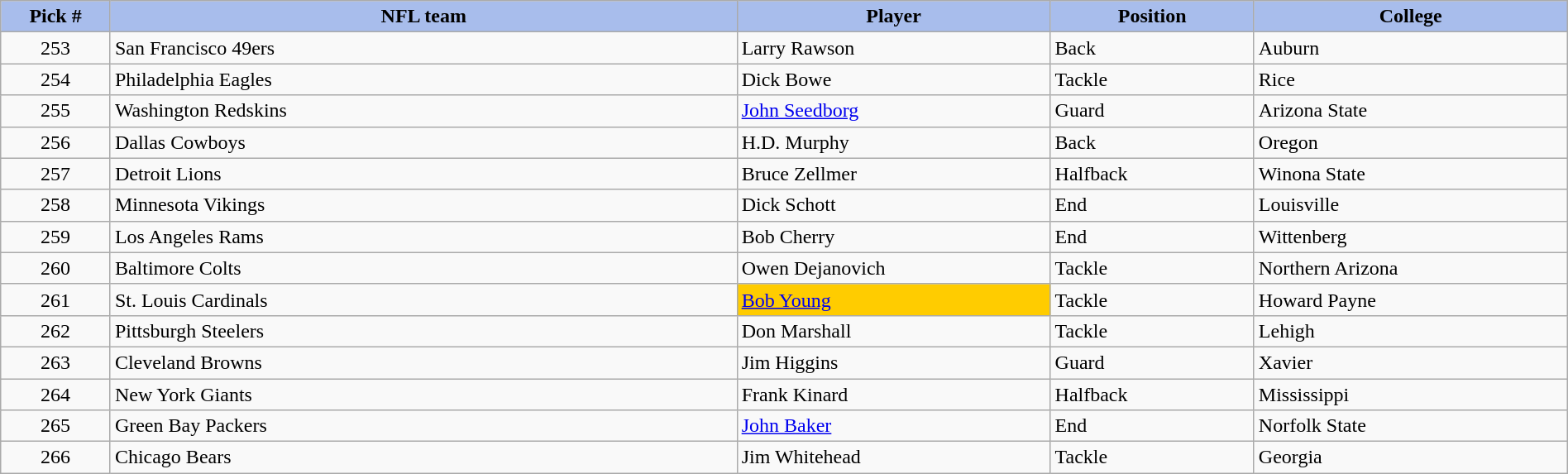<table class="wikitable sortable sortable" style="width: 100%">
<tr>
<th style="background:#A8BDEC;" width=7%>Pick #</th>
<th width=40% style="background:#A8BDEC;">NFL team</th>
<th width=20% style="background:#A8BDEC;">Player</th>
<th width=13% style="background:#A8BDEC;">Position</th>
<th style="background:#A8BDEC;">College</th>
</tr>
<tr>
<td align=center>253</td>
<td>San Francisco 49ers</td>
<td>Larry Rawson</td>
<td>Back</td>
<td>Auburn</td>
</tr>
<tr>
<td align=center>254</td>
<td>Philadelphia Eagles</td>
<td>Dick Bowe</td>
<td>Tackle</td>
<td>Rice</td>
</tr>
<tr>
<td align=center>255</td>
<td>Washington Redskins</td>
<td><a href='#'>John Seedborg</a></td>
<td>Guard</td>
<td>Arizona State</td>
</tr>
<tr>
<td align=center>256</td>
<td>Dallas Cowboys</td>
<td>H.D. Murphy</td>
<td>Back</td>
<td>Oregon</td>
</tr>
<tr>
<td align=center>257</td>
<td>Detroit Lions</td>
<td>Bruce Zellmer</td>
<td>Halfback</td>
<td>Winona State</td>
</tr>
<tr>
<td align=center>258</td>
<td>Minnesota Vikings</td>
<td>Dick Schott</td>
<td>End</td>
<td>Louisville</td>
</tr>
<tr>
<td align=center>259</td>
<td>Los Angeles Rams</td>
<td>Bob Cherry</td>
<td>End</td>
<td>Wittenberg</td>
</tr>
<tr>
<td align=center>260</td>
<td>Baltimore Colts</td>
<td>Owen Dejanovich</td>
<td>Tackle</td>
<td>Northern Arizona</td>
</tr>
<tr>
<td align=center>261</td>
<td>St. Louis Cardinals</td>
<td bgcolor="#FFCC00"><a href='#'>Bob Young</a></td>
<td>Tackle</td>
<td>Howard Payne</td>
</tr>
<tr>
<td align=center>262</td>
<td>Pittsburgh Steelers</td>
<td>Don Marshall</td>
<td>Tackle</td>
<td>Lehigh</td>
</tr>
<tr>
<td align=center>263</td>
<td>Cleveland Browns</td>
<td>Jim Higgins</td>
<td>Guard</td>
<td>Xavier</td>
</tr>
<tr>
<td align=center>264</td>
<td>New York Giants</td>
<td>Frank Kinard</td>
<td>Halfback</td>
<td>Mississippi</td>
</tr>
<tr>
<td align=center>265</td>
<td>Green Bay Packers</td>
<td><a href='#'>John Baker</a></td>
<td>End</td>
<td>Norfolk State</td>
</tr>
<tr>
<td align=center>266</td>
<td>Chicago Bears</td>
<td>Jim Whitehead</td>
<td>Tackle</td>
<td>Georgia</td>
</tr>
</table>
